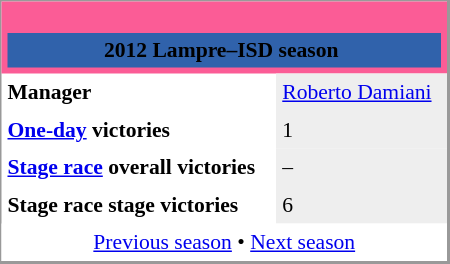<table align="right" cellpadding="4" cellspacing="0" style="margin-left:1em; width:300px; font-size:90%; border:1px solid #999; border-right-width:2px; border-bottom-width:2px; background-color:white;">
<tr>
<th colspan="2" style="background-color:#FB5C96;"><br><table style="background:#3062AB;text-align:center;width:100%;">
<tr>
<td style="background:#3062AB;" align="center" width="100%"><span> 2012 Lampre–ISD season</span></td>
<td padding=15px></td>
</tr>
</table>
</th>
</tr>
<tr>
<td><strong>Manager</strong></td>
<td bgcolor=#EEEEEE><a href='#'>Roberto Damiani</a></td>
</tr>
<tr>
<td><strong><a href='#'>One-day</a> victories</strong></td>
<td bgcolor=#EEEEEE>1</td>
</tr>
<tr>
<td><strong><a href='#'>Stage race</a> overall victories</strong></td>
<td bgcolor=#EEEEEE>–</td>
</tr>
<tr>
<td><strong>Stage race stage victories</strong></td>
<td bgcolor=#EEEEEE>6</td>
</tr>
<tr>
<td colspan="2" bgcolor="white" align="center"><a href='#'>Previous season</a> • <a href='#'>Next season</a></td>
</tr>
</table>
